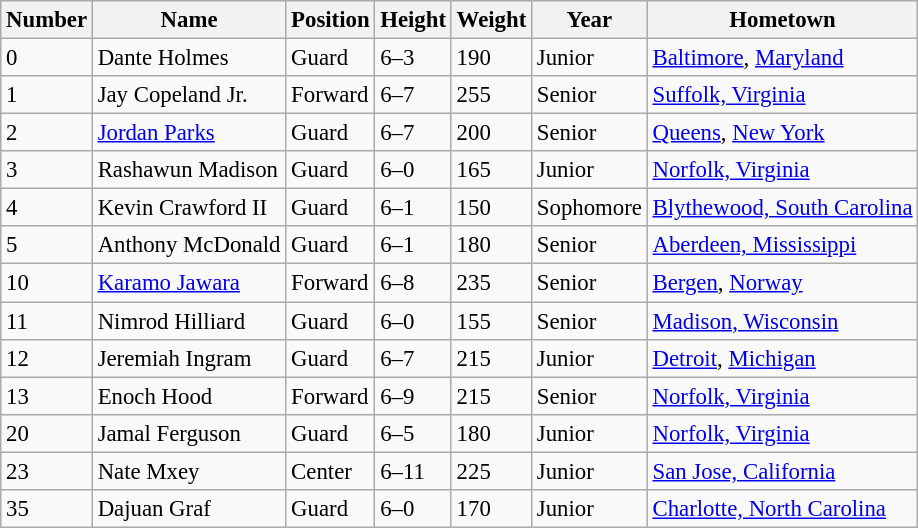<table class="wikitable sortable" style="font-size: 95%;">
<tr>
<th>Number</th>
<th>Name</th>
<th>Position</th>
<th>Height</th>
<th>Weight</th>
<th>Year</th>
<th>Hometown</th>
</tr>
<tr>
<td>0</td>
<td>Dante Holmes</td>
<td>Guard</td>
<td>6–3</td>
<td>190</td>
<td>Junior</td>
<td><a href='#'>Baltimore</a>, <a href='#'>Maryland</a></td>
</tr>
<tr>
<td>1</td>
<td>Jay Copeland Jr.</td>
<td>Forward</td>
<td>6–7</td>
<td>255</td>
<td>Senior</td>
<td><a href='#'>Suffolk, Virginia</a></td>
</tr>
<tr>
<td>2</td>
<td><a href='#'>Jordan Parks</a></td>
<td>Guard</td>
<td>6–7</td>
<td>200</td>
<td>Senior</td>
<td><a href='#'>Queens</a>, <a href='#'>New York</a></td>
</tr>
<tr>
<td>3</td>
<td>Rashawun Madison</td>
<td>Guard</td>
<td>6–0</td>
<td>165</td>
<td>Junior</td>
<td><a href='#'>Norfolk, Virginia</a></td>
</tr>
<tr>
<td>4</td>
<td>Kevin Crawford II</td>
<td>Guard</td>
<td>6–1</td>
<td>150</td>
<td>Sophomore</td>
<td><a href='#'>Blythewood, South Carolina</a></td>
</tr>
<tr>
<td>5</td>
<td>Anthony McDonald</td>
<td>Guard</td>
<td>6–1</td>
<td>180</td>
<td>Senior</td>
<td><a href='#'>Aberdeen, Mississippi</a></td>
</tr>
<tr>
<td>10</td>
<td><a href='#'>Karamo Jawara</a></td>
<td>Forward</td>
<td>6–8</td>
<td>235</td>
<td>Senior</td>
<td><a href='#'>Bergen</a>, <a href='#'>Norway</a></td>
</tr>
<tr>
<td>11</td>
<td>Nimrod Hilliard</td>
<td>Guard</td>
<td>6–0</td>
<td>155</td>
<td>Senior</td>
<td><a href='#'>Madison, Wisconsin</a></td>
</tr>
<tr>
<td>12</td>
<td>Jeremiah Ingram</td>
<td>Guard</td>
<td>6–7</td>
<td>215</td>
<td>Junior</td>
<td><a href='#'>Detroit</a>, <a href='#'>Michigan</a></td>
</tr>
<tr>
<td>13</td>
<td>Enoch Hood</td>
<td>Forward</td>
<td>6–9</td>
<td>215</td>
<td>Senior</td>
<td><a href='#'>Norfolk, Virginia</a></td>
</tr>
<tr>
<td>20</td>
<td>Jamal Ferguson</td>
<td>Guard</td>
<td>6–5</td>
<td>180</td>
<td>Junior</td>
<td><a href='#'>Norfolk, Virginia</a></td>
</tr>
<tr>
<td>23</td>
<td>Nate Mxey</td>
<td>Center</td>
<td>6–11</td>
<td>225</td>
<td>Junior</td>
<td><a href='#'>San Jose, California</a></td>
</tr>
<tr>
<td>35</td>
<td>Dajuan Graf</td>
<td>Guard</td>
<td>6–0</td>
<td>170</td>
<td>Junior</td>
<td><a href='#'>Charlotte, North Carolina</a></td>
</tr>
</table>
